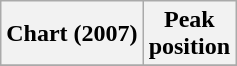<table class="wikitable sortable plainrowheaders" style="text-align:center">
<tr>
<th scope="col">Chart (2007)</th>
<th scope="col">Peak<br>position</th>
</tr>
<tr>
</tr>
</table>
